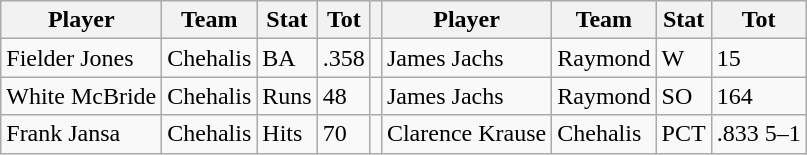<table class="wikitable">
<tr>
<th>Player</th>
<th>Team</th>
<th>Stat</th>
<th>Tot</th>
<th></th>
<th>Player</th>
<th>Team</th>
<th>Stat</th>
<th>Tot</th>
</tr>
<tr>
<td>Fielder Jones</td>
<td>Chehalis</td>
<td>BA</td>
<td>.358</td>
<td></td>
<td>James Jachs</td>
<td>Raymond</td>
<td>W</td>
<td>15</td>
</tr>
<tr>
<td>White McBride</td>
<td>Chehalis</td>
<td>Runs</td>
<td>48</td>
<td></td>
<td>James Jachs</td>
<td>Raymond</td>
<td>SO</td>
<td>164</td>
</tr>
<tr>
<td>Frank Jansa</td>
<td>Chehalis</td>
<td>Hits</td>
<td>70</td>
<td></td>
<td>Clarence Krause</td>
<td>Chehalis</td>
<td>PCT</td>
<td>.833 5–1</td>
</tr>
</table>
